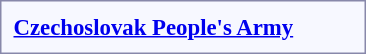<table style="border:1px solid #8888aa; background-color:#f7f8ff; padding:5px; font-size:95%; margin: 0px 12px 12px 0px;">
<tr style="text-align:center;">
<td rowspan=2><strong> <a href='#'>Czechoslovak People's Army</a></strong></td>
<td colspan=6></td>
<td colspan=2></td>
<td colspan=2></td>
<td colspan=6></td>
<td colspan=6></td>
<td colspan=4></td>
<td colspan=2></td>
<td colspan=6></td>
<td colspan=1></td>
<td colspan=1></td>
</tr>
<tr style="text-align:center;">
<td colspan=6></td>
<td colspan=2></td>
<td colspan=2></td>
<td colspan=6></td>
<td colspan=6></td>
<td colspan=4></td>
<td colspan=2></td>
<td colspan=6></td>
<td colspan=1></td>
<td colspan=1></td>
</tr>
</table>
